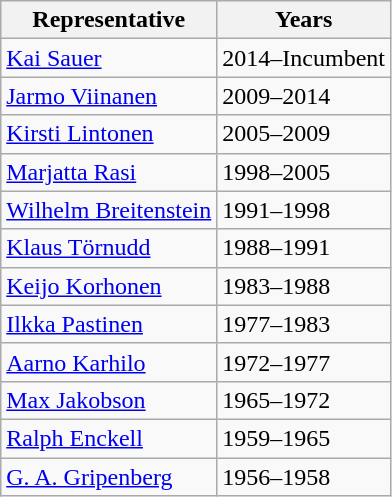<table class="wikitable sortable">
<tr>
<th>Representative</th>
<th>Years</th>
</tr>
<tr>
<td><a href='#'>Kai Sauer</a></td>
<td>2014–Incumbent</td>
</tr>
<tr>
<td><a href='#'>Jarmo Viinanen</a></td>
<td>2009–2014</td>
</tr>
<tr>
<td><a href='#'>Kirsti Lintonen</a></td>
<td>2005–2009</td>
</tr>
<tr>
<td><a href='#'>Marjatta Rasi</a></td>
<td>1998–2005</td>
</tr>
<tr>
<td><a href='#'>Wilhelm Breitenstein</a></td>
<td>1991–1998</td>
</tr>
<tr>
<td><a href='#'>Klaus Törnudd</a></td>
<td>1988–1991</td>
</tr>
<tr>
<td><a href='#'>Keijo Korhonen</a></td>
<td>1983–1988</td>
</tr>
<tr>
<td><a href='#'>Ilkka Pastinen</a></td>
<td>1977–1983</td>
</tr>
<tr>
<td><a href='#'>Aarno Karhilo</a></td>
<td>1972–1977</td>
</tr>
<tr>
<td><a href='#'>Max Jakobson</a></td>
<td>1965–1972</td>
</tr>
<tr>
<td><a href='#'>Ralph Enckell</a></td>
<td>1959–1965</td>
</tr>
<tr>
<td><a href='#'>G. A. Gripenberg</a></td>
<td>1956–1958</td>
</tr>
</table>
